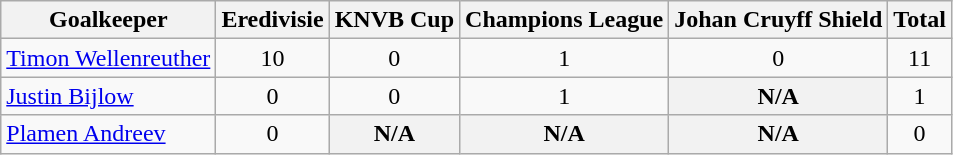<table class="wikitable sortable" style="text-align: center;">
<tr>
<th>Goalkeeper</th>
<th>Eredivisie</th>
<th>KNVB Cup</th>
<th>Champions League</th>
<th>Johan Cruyff Shield</th>
<th>Total</th>
</tr>
<tr>
<td align="left"> <a href='#'>Timon Wellenreuther</a></td>
<td>10</td>
<td>0</td>
<td>1</td>
<td>0</td>
<td>11</td>
</tr>
<tr>
<td align="left"> <a href='#'>Justin Bijlow</a></td>
<td>0</td>
<td>0</td>
<td>1</td>
<th>N/A</th>
<td>1</td>
</tr>
<tr>
<td align="left"> <a href='#'>Plamen Andreev</a></td>
<td>0</td>
<th>N/A</th>
<th>N/A</th>
<th>N/A</th>
<td>0</td>
</tr>
</table>
